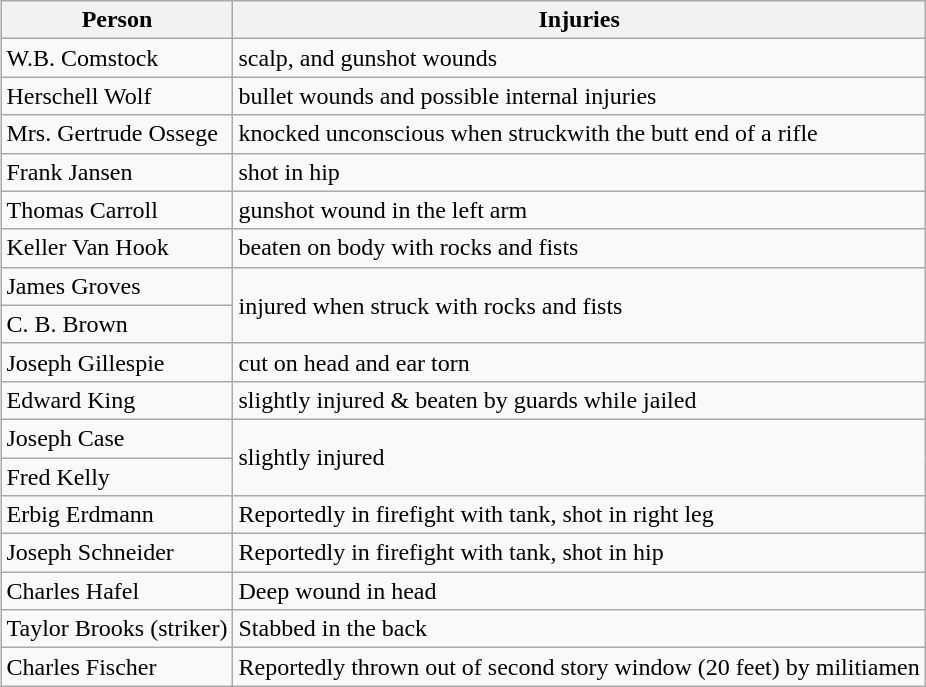<table class="wikitable" align=right>
<tr>
<th>Person</th>
<th>Injuries</th>
</tr>
<tr>
<td>W.B. Comstock</td>
<td>scalp, and gunshot wounds</td>
</tr>
<tr>
<td>Herschell Wolf</td>
<td>bullet wounds and possible internal injuries</td>
</tr>
<tr>
<td>Mrs. Gertrude Ossege</td>
<td>knocked unconscious when struckwith the butt end of a rifle</td>
</tr>
<tr>
<td>Frank Jansen</td>
<td>shot in hip</td>
</tr>
<tr>
<td>Thomas Carroll</td>
<td>gunshot wound in the left arm</td>
</tr>
<tr>
<td>Keller Van Hook</td>
<td>beaten on body with rocks and fists</td>
</tr>
<tr>
<td>James Groves</td>
<td rowspan="2">injured when struck with rocks and fists</td>
</tr>
<tr>
<td>C. B. Brown</td>
</tr>
<tr>
<td>Joseph Gillespie</td>
<td>cut on head and ear torn</td>
</tr>
<tr>
<td>Edward King</td>
<td>slightly injured & beaten by guards while jailed</td>
</tr>
<tr>
<td>Joseph Case</td>
<td rowspan="2">slightly injured</td>
</tr>
<tr>
<td>Fred Kelly</td>
</tr>
<tr>
<td>Erbig Erdmann</td>
<td>Reportedly in firefight with tank, shot in right leg</td>
</tr>
<tr>
<td>Joseph Schneider</td>
<td>Reportedly in firefight with tank, shot in hip</td>
</tr>
<tr>
<td>Charles Hafel</td>
<td>Deep wound in head</td>
</tr>
<tr>
<td>Taylor Brooks (striker)</td>
<td>Stabbed in the back</td>
</tr>
<tr>
<td>Charles Fischer</td>
<td>Reportedly thrown out of second story window (20 feet) by militiamen</td>
</tr>
</table>
